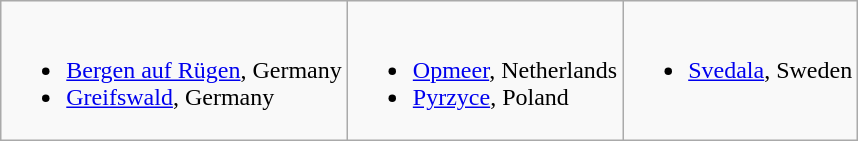<table class="wikitable">
<tr valign="top">
<td><br><ul><li> <a href='#'>Bergen auf Rügen</a>, Germany</li><li> <a href='#'>Greifswald</a>, Germany</li></ul></td>
<td><br><ul><li> <a href='#'>Opmeer</a>, Netherlands</li><li> <a href='#'>Pyrzyce</a>, Poland</li></ul></td>
<td><br><ul><li> <a href='#'>Svedala</a>, Sweden</li></ul></td>
</tr>
</table>
